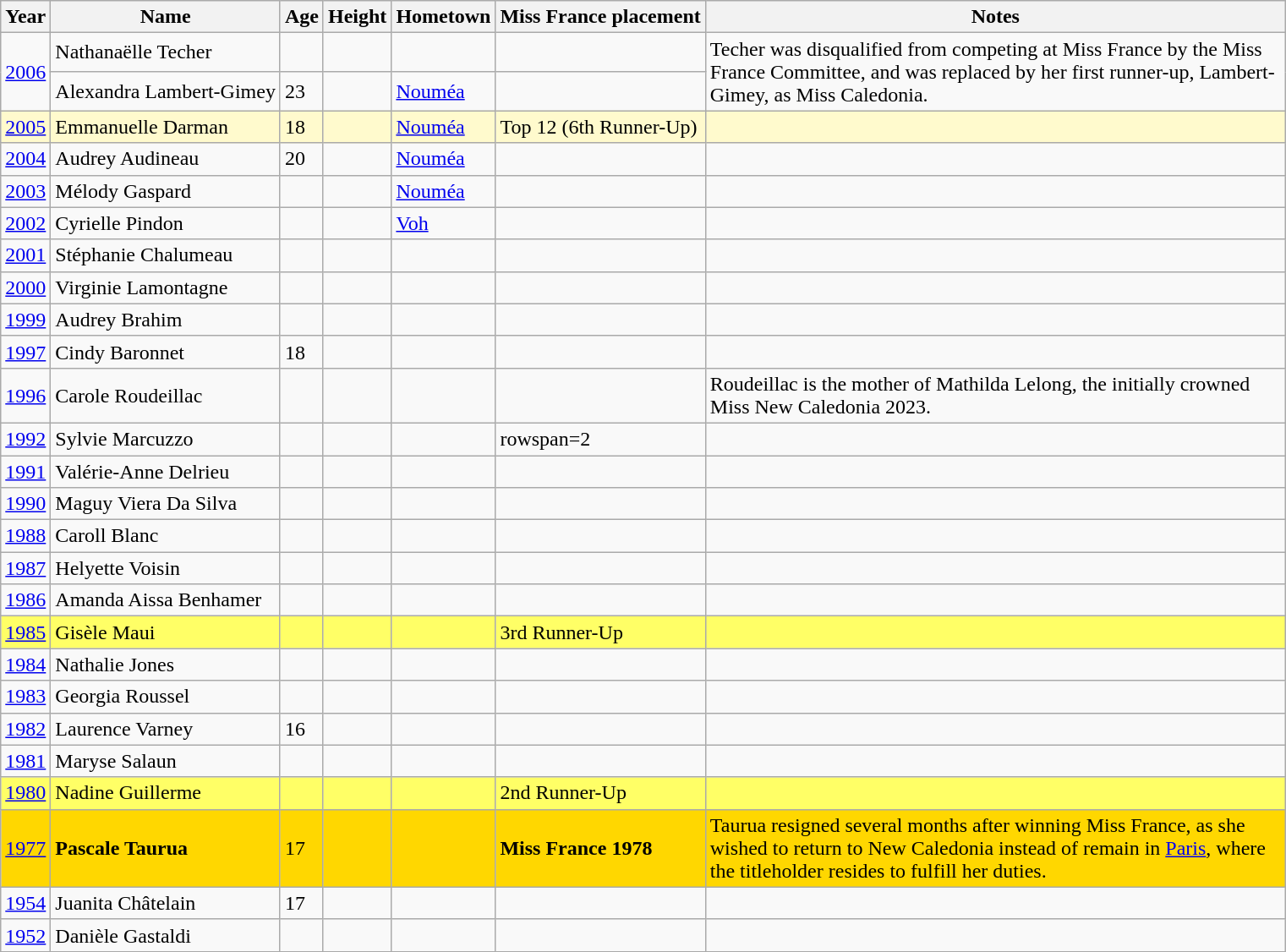<table class="wikitable sortable">
<tr>
<th>Year</th>
<th>Name</th>
<th>Age</th>
<th>Height</th>
<th>Hometown</th>
<th>Miss France placement</th>
<th width=450>Notes</th>
</tr>
<tr>
<td rowspan=2><a href='#'>2006</a></td>
<td>Nathanaëlle Techer</td>
<td></td>
<td></td>
<td></td>
<td></td>
<td rowspan=2>Techer was disqualified from competing at Miss France by the Miss France Committee, and was replaced by her first runner-up, Lambert-Gimey, as Miss Caledonia.</td>
</tr>
<tr>
<td>Alexandra Lambert-Gimey</td>
<td>23</td>
<td></td>
<td><a href='#'>Nouméa</a></td>
</tr>
<tr bgcolor=#FFFACD>
<td><a href='#'>2005</a></td>
<td>Emmanuelle Darman</td>
<td>18</td>
<td></td>
<td><a href='#'>Nouméa</a></td>
<td>Top 12 (6th Runner-Up)</td>
<td></td>
</tr>
<tr>
<td><a href='#'>2004</a></td>
<td>Audrey Audineau</td>
<td>20</td>
<td></td>
<td><a href='#'>Nouméa</a></td>
<td></td>
<td></td>
</tr>
<tr>
<td><a href='#'>2003</a></td>
<td>Mélody Gaspard</td>
<td></td>
<td></td>
<td><a href='#'>Nouméa</a></td>
<td></td>
<td></td>
</tr>
<tr>
<td><a href='#'>2002</a></td>
<td>Cyrielle Pindon</td>
<td></td>
<td></td>
<td><a href='#'>Voh</a></td>
<td></td>
<td></td>
</tr>
<tr>
<td><a href='#'>2001</a></td>
<td>Stéphanie Chalumeau</td>
<td></td>
<td></td>
<td></td>
<td></td>
<td></td>
</tr>
<tr>
<td><a href='#'>2000</a></td>
<td>Virginie Lamontagne</td>
<td></td>
<td></td>
<td></td>
<td></td>
<td></td>
</tr>
<tr>
<td><a href='#'>1999</a></td>
<td>Audrey Brahim</td>
<td></td>
<td></td>
<td></td>
<td></td>
<td></td>
</tr>
<tr>
<td><a href='#'>1997</a></td>
<td>Cindy Baronnet</td>
<td>18</td>
<td></td>
<td></td>
<td></td>
<td></td>
</tr>
<tr>
<td><a href='#'>1996</a></td>
<td>Carole Roudeillac</td>
<td></td>
<td></td>
<td></td>
<td></td>
<td>Roudeillac is the mother of Mathilda Lelong, the initially crowned Miss New Caledonia 2023.</td>
</tr>
<tr>
<td><a href='#'>1992</a></td>
<td>Sylvie Marcuzzo</td>
<td></td>
<td></td>
<td></td>
<td>rowspan=2 </td>
<td></td>
</tr>
<tr>
<td><a href='#'>1991</a></td>
<td>Valérie-Anne Delrieu</td>
<td></td>
<td></td>
<td></td>
<td></td>
</tr>
<tr>
<td><a href='#'>1990</a></td>
<td>Maguy Viera Da Silva</td>
<td></td>
<td></td>
<td></td>
<td></td>
<td></td>
</tr>
<tr>
<td><a href='#'>1988</a></td>
<td>Caroll Blanc</td>
<td></td>
<td></td>
<td></td>
<td></td>
<td></td>
</tr>
<tr>
<td><a href='#'>1987</a></td>
<td>Helyette Voisin</td>
<td></td>
<td></td>
<td></td>
<td></td>
<td></td>
</tr>
<tr>
<td><a href='#'>1986</a></td>
<td>Amanda Aissa Benhamer</td>
<td></td>
<td></td>
<td></td>
<td></td>
<td></td>
</tr>
<tr bgcolor=#FFFF66>
<td><a href='#'>1985</a></td>
<td>Gisèle Maui</td>
<td></td>
<td></td>
<td></td>
<td>3rd Runner-Up</td>
<td></td>
</tr>
<tr>
<td><a href='#'>1984</a></td>
<td>Nathalie Jones</td>
<td></td>
<td></td>
<td></td>
<td></td>
<td></td>
</tr>
<tr>
<td><a href='#'>1983</a></td>
<td>Georgia Roussel</td>
<td></td>
<td></td>
<td></td>
<td></td>
<td></td>
</tr>
<tr>
<td><a href='#'>1982</a></td>
<td>Laurence Varney</td>
<td>16</td>
<td></td>
<td></td>
<td></td>
<td></td>
</tr>
<tr>
<td><a href='#'>1981</a></td>
<td>Maryse Salaun</td>
<td></td>
<td></td>
<td></td>
<td></td>
<td></td>
</tr>
<tr bgcolor=#FFFF66>
<td><a href='#'>1980</a></td>
<td>Nadine Guillerme</td>
<td></td>
<td></td>
<td></td>
<td>2nd Runner-Up</td>
<td></td>
</tr>
<tr bgcolor=GOLD>
<td><a href='#'>1977</a></td>
<td><strong>Pascale Taurua</strong></td>
<td>17</td>
<td></td>
<td></td>
<td><strong>Miss France 1978</strong></td>
<td>Taurua resigned several months after winning Miss France, as she wished to return to New Caledonia instead of remain in <a href='#'>Paris</a>, where the titleholder resides to fulfill her duties.</td>
</tr>
<tr>
<td><a href='#'>1954</a></td>
<td>Juanita Châtelain</td>
<td>17</td>
<td></td>
<td></td>
<td></td>
<td></td>
</tr>
<tr>
<td><a href='#'>1952</a></td>
<td>Danièle Gastaldi</td>
<td></td>
<td></td>
<td></td>
<td></td>
<td></td>
</tr>
<tr>
</tr>
</table>
